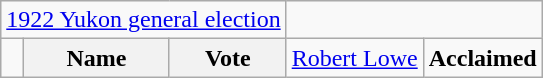<table class="wikitable">
<tr>
<td colspan=3 align=center><a href='#'>1922 Yukon general election</a></td>
</tr>
<tr>
<td></td>
<th><strong>Name </strong></th>
<th><strong>Vote</strong><br></th>
<td><a href='#'>Robert Lowe</a></td>
<td colspan="2" align=center><strong>Acclaimed</strong></td>
</tr>
</table>
